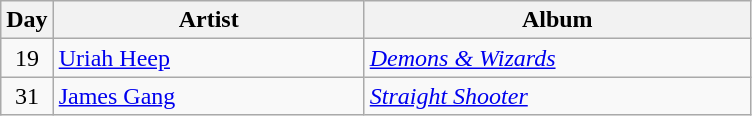<table class="wikitable" border="1">
<tr>
<th>Day</th>
<th width="200">Artist</th>
<th width="250">Album</th>
</tr>
<tr>
<td style="text-align:center;" rowspan="1">19</td>
<td><a href='#'>Uriah Heep</a></td>
<td><em><a href='#'>Demons & Wizards</a></em></td>
</tr>
<tr>
<td style="text-align:center;" rowspan="1">31</td>
<td><a href='#'>James Gang</a></td>
<td><em><a href='#'>Straight Shooter</a></em></td>
</tr>
</table>
